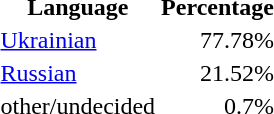<table class="standard">
<tr>
<th>Language</th>
<th>Percentage</th>
</tr>
<tr>
<td><a href='#'>Ukrainian</a></td>
<td align="right">77.78%</td>
</tr>
<tr>
<td><a href='#'>Russian</a></td>
<td align="right">21.52%</td>
</tr>
<tr>
<td>other/undecided</td>
<td align="right">0.7%</td>
</tr>
</table>
